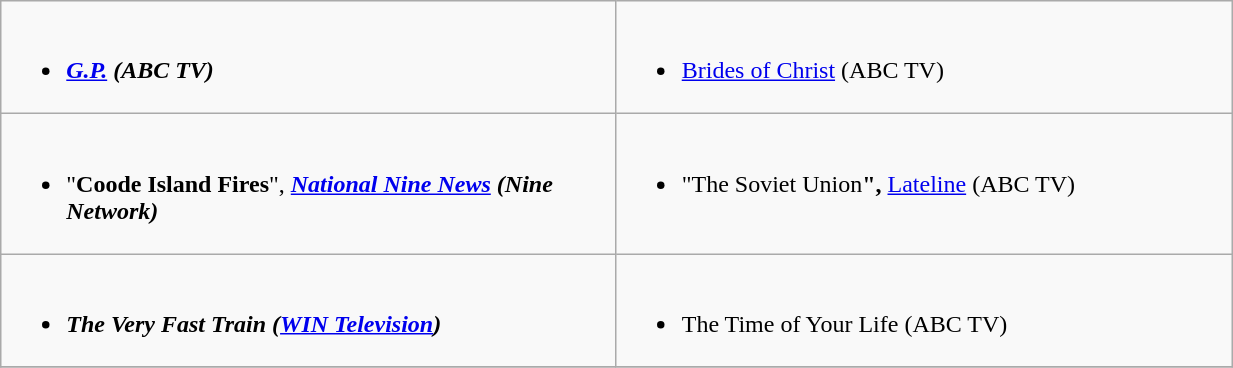<table class="wikitable" width="65%">
<tr>
<td style="vertical-align:top;" width="50%"><br><ul><li><strong><em><a href='#'>G.P.</a><em> (ABC TV)<strong></li></ul></td>
<td style="vertical-align:top;" width="50%"><br><ul><li></em></strong><a href='#'>Brides of Christ</a></em> (ABC TV)</strong></li></ul></td>
</tr>
<tr>
<td style="vertical-align:top;" width="50%"><br><ul><li>"<strong>Coode Island Fires</strong>", <strong><em><a href='#'>National Nine News</a><em> (Nine Network)<strong></li></ul></td>
<td style="vertical-align:top;" width="50%"><br><ul><li>"</strong>The Soviet Union<strong>", </em></strong><a href='#'>Lateline</a></em> (ABC TV)</strong></li></ul></td>
</tr>
<tr>
<td style="vertical-align:top;" width="50%"><br><ul><li><strong><em>The Very Fast Train<em> (<a href='#'>WIN Television</a>)<strong></li></ul></td>
<td style="vertical-align:top;" width="50%"><br><ul><li></em></strong>The Time of Your Life</em> (ABC TV)</strong></li></ul></td>
</tr>
<tr>
</tr>
</table>
